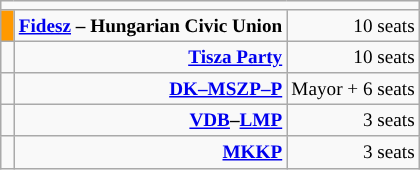<table class="wikitable" style="float:right; margin:0 0 0.5em 1em; text-align:right; font-size:80%;">
<tr>
<td colspan="4" bgcolor=""></td>
</tr>
<tr>
<td style="background:#f90;"> </td>
<td><strong><a href='#'>Fidesz</a> – Hungarian Civic Union</strong></td>
<td>10 seats</td>
</tr>
<tr>
<td style="background:"> </td>
<td><strong><a href='#'>Tisza Party</a></strong></td>
<td>10 seats</td>
</tr>
<tr>
<td style="background:"> </td>
<td><strong><a href='#'>DK–MSZP–P</a></strong></td>
<td>Mayor + 6 seats</td>
</tr>
<tr>
<td style="background:"> </td>
<td><strong><a href='#'>VDB</a>–<a href='#'>LMP</a></strong></td>
<td>3 seats</td>
</tr>
<tr>
<td style="background:"> </td>
<td><strong><a href='#'>MKKP</a></strong></td>
<td>3 seats</td>
</tr>
</table>
